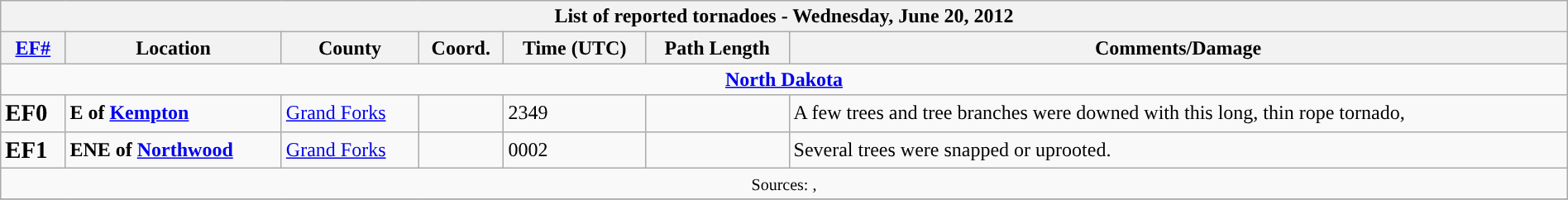<table class="wikitable collapsible" width="100%">
<tr>
<th colspan="7">List of reported tornadoes - Wednesday, June 20, 2012</th>
</tr>
<tr>
<th><a href='#'>EF#</a></th>
<th>Location</th>
<th>County</th>
<th>Coord.</th>
<th>Time (UTC)</th>
<th>Path Length</th>
<th>Comments/Damage</th>
</tr>
<tr>
<td colspan="7" align=center><strong><a href='#'>North Dakota</a></strong></td>
</tr>
<tr>
<td><big><strong>EF0</strong></big></td>
<td><strong>E of <a href='#'>Kempton</a></strong></td>
<td><a href='#'>Grand Forks</a></td>
<td></td>
<td>2349</td>
<td></td>
<td>A few trees and tree branches were downed with this long, thin rope tornado,</td>
</tr>
<tr>
<td><big><strong>EF1</strong></big></td>
<td><strong>ENE of <a href='#'>Northwood</a></strong></td>
<td><a href='#'>Grand Forks</a></td>
<td></td>
<td>0002</td>
<td></td>
<td>Several trees were snapped or uprooted.</td>
</tr>
<tr>
<td colspan="7" align=center><small>Sources: , </small></td>
</tr>
<tr>
</tr>
</table>
